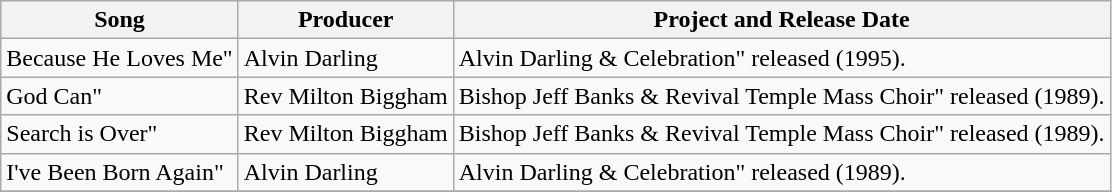<table class="wikitable">
<tr>
<th>Song</th>
<th>Producer</th>
<th>Project and Release Date</th>
</tr>
<tr>
<td>Because He Loves Me"</td>
<td>Alvin Darling</td>
<td>Alvin Darling & Celebration" released (1995).</td>
</tr>
<tr>
<td>God Can"</td>
<td>Rev Milton Biggham</td>
<td>Bishop Jeff Banks & Revival Temple Mass Choir" released (1989).</td>
</tr>
<tr>
<td>Search is Over"</td>
<td>Rev Milton Biggham</td>
<td>Bishop Jeff Banks & Revival Temple Mass Choir" released (1989).</td>
</tr>
<tr>
<td>I've Been Born Again"</td>
<td>Alvin Darling</td>
<td>Alvin Darling & Celebration" released (1989).</td>
</tr>
<tr>
</tr>
</table>
